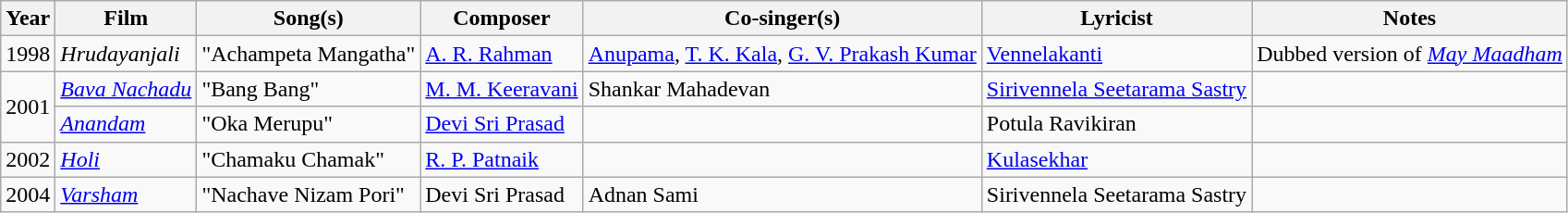<table class="wikitable plainrowheaders sortable">
<tr>
<th scope="col">Year</th>
<th scope="col">Film</th>
<th scope="col">Song(s)</th>
<th scope="col">Composer</th>
<th scope="col">Co-singer(s)</th>
<th scope="col">Lyricist</th>
<th scope="col">Notes</th>
</tr>
<tr>
<td>1998</td>
<td><em>Hrudayanjali</em></td>
<td>"Achampeta Mangatha"</td>
<td><a href='#'>A. R. Rahman</a></td>
<td><a href='#'>Anupama</a>, <a href='#'>T. K. Kala</a>, <a href='#'>G. V. Prakash Kumar</a></td>
<td><a href='#'>Vennelakanti</a></td>
<td>Dubbed version of <em><a href='#'>May Maadham</a></em></td>
</tr>
<tr>
<td rowspan="2">2001</td>
<td><em><a href='#'>Bava Nachadu</a></em></td>
<td>"Bang Bang"</td>
<td><a href='#'>M. M. Keeravani</a></td>
<td>Shankar Mahadevan</td>
<td><a href='#'>Sirivennela Seetarama Sastry</a></td>
<td></td>
</tr>
<tr>
<td><em><a href='#'>Anandam</a></em></td>
<td>"Oka Merupu"</td>
<td><a href='#'>Devi Sri Prasad</a></td>
<td></td>
<td>Potula Ravikiran</td>
<td></td>
</tr>
<tr>
<td>2002</td>
<td><em><a href='#'>Holi</a></em></td>
<td>"Chamaku Chamak"</td>
<td><a href='#'>R. P. Patnaik</a></td>
<td></td>
<td><a href='#'>Kulasekhar</a></td>
<td></td>
</tr>
<tr>
<td>2004</td>
<td><em><a href='#'>Varsham</a></em></td>
<td>"Nachave Nizam Pori"</td>
<td>Devi Sri Prasad</td>
<td>Adnan Sami</td>
<td>Sirivennela Seetarama Sastry</td>
<td></td>
</tr>
</table>
